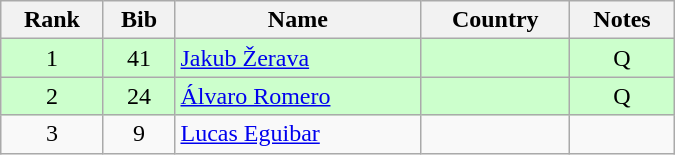<table class="wikitable" style="text-align:center; width:450px">
<tr>
<th>Rank</th>
<th>Bib</th>
<th>Name</th>
<th>Country</th>
<th>Notes</th>
</tr>
<tr bgcolor=ccffcc>
<td>1</td>
<td>41</td>
<td align=left><a href='#'>Jakub Žerava</a></td>
<td align=left></td>
<td>Q</td>
</tr>
<tr bgcolor=ccffcc>
<td>2</td>
<td>24</td>
<td align=left><a href='#'>Álvaro Romero</a></td>
<td align=left></td>
<td>Q</td>
</tr>
<tr>
<td>3</td>
<td>9</td>
<td align=left><a href='#'>Lucas Eguibar</a></td>
<td align=left></td>
<td></td>
</tr>
</table>
